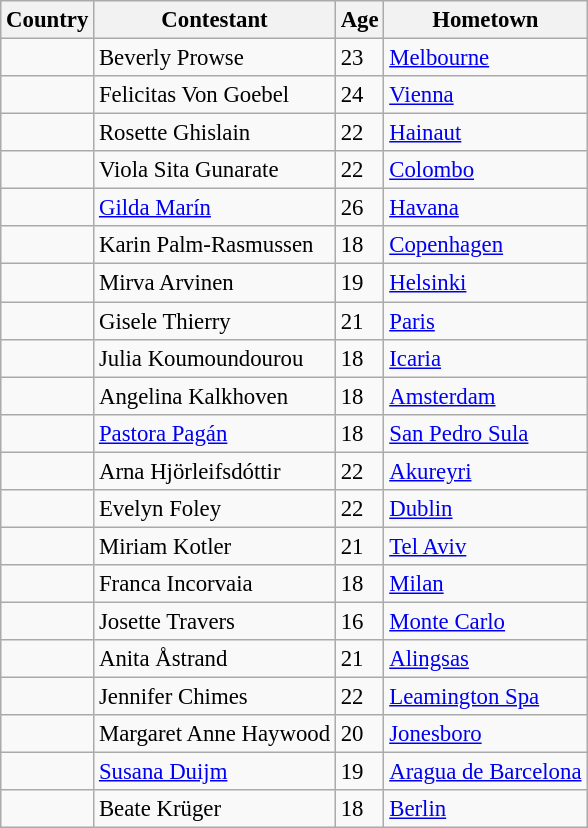<table class="wikitable sortable" style="font-size: 95%;">
<tr>
<th>Country</th>
<th>Contestant</th>
<th>Age</th>
<th>Hometown</th>
</tr>
<tr>
<td></td>
<td>Beverly Prowse</td>
<td>23</td>
<td><a href='#'>Melbourne</a></td>
</tr>
<tr>
<td></td>
<td>Felicitas Von Goebel</td>
<td>24</td>
<td><a href='#'>Vienna</a></td>
</tr>
<tr>
<td></td>
<td>Rosette Ghislain</td>
<td>22</td>
<td><a href='#'>Hainaut</a></td>
</tr>
<tr>
<td></td>
<td>Viola Sita Gunarate</td>
<td>22</td>
<td><a href='#'>Colombo</a></td>
</tr>
<tr>
<td></td>
<td><a href='#'>Gilda Marín</a></td>
<td>26</td>
<td><a href='#'>Havana</a></td>
</tr>
<tr>
<td></td>
<td>Karin Palm-Rasmussen</td>
<td>18</td>
<td><a href='#'>Copenhagen</a></td>
</tr>
<tr>
<td></td>
<td>Mirva Arvinen</td>
<td>19</td>
<td><a href='#'>Helsinki</a></td>
</tr>
<tr>
<td></td>
<td>Gisele Thierry</td>
<td>21</td>
<td><a href='#'>Paris</a></td>
</tr>
<tr>
<td></td>
<td>Julia Koumoundourou</td>
<td>18</td>
<td><a href='#'>Icaria</a></td>
</tr>
<tr>
<td></td>
<td>Angelina Kalkhoven</td>
<td>18</td>
<td><a href='#'>Amsterdam</a></td>
</tr>
<tr>
<td></td>
<td><a href='#'>Pastora Pagán</a></td>
<td>18</td>
<td><a href='#'>San Pedro Sula</a></td>
</tr>
<tr>
<td></td>
<td>Arna Hjörleifsdóttir</td>
<td>22</td>
<td><a href='#'>Akureyri</a></td>
</tr>
<tr>
<td></td>
<td>Evelyn Foley</td>
<td>22</td>
<td><a href='#'>Dublin</a></td>
</tr>
<tr>
<td></td>
<td>Miriam Kotler</td>
<td>21</td>
<td><a href='#'>Tel Aviv</a></td>
</tr>
<tr>
<td></td>
<td>Franca Incorvaia</td>
<td>18</td>
<td><a href='#'>Milan</a></td>
</tr>
<tr>
<td></td>
<td>Josette Travers</td>
<td>16</td>
<td><a href='#'>Monte Carlo</a></td>
</tr>
<tr>
<td></td>
<td>Anita Åstrand</td>
<td>21</td>
<td><a href='#'>Alingsas</a></td>
</tr>
<tr>
<td></td>
<td>Jennifer Chimes</td>
<td>22</td>
<td><a href='#'>Leamington Spa</a></td>
</tr>
<tr>
<td></td>
<td>Margaret Anne Haywood</td>
<td>20</td>
<td><a href='#'>Jonesboro</a></td>
</tr>
<tr>
<td></td>
<td><a href='#'>Susana Duijm</a></td>
<td>19</td>
<td><a href='#'>Aragua de Barcelona</a></td>
</tr>
<tr>
<td></td>
<td>Beate Krüger</td>
<td>18</td>
<td><a href='#'>Berlin</a></td>
</tr>
</table>
